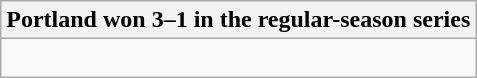<table class="wikitable collapsible collapsed">
<tr>
<th>Portland won 3–1 in the regular-season series</th>
</tr>
<tr>
<td><br>


</td>
</tr>
</table>
